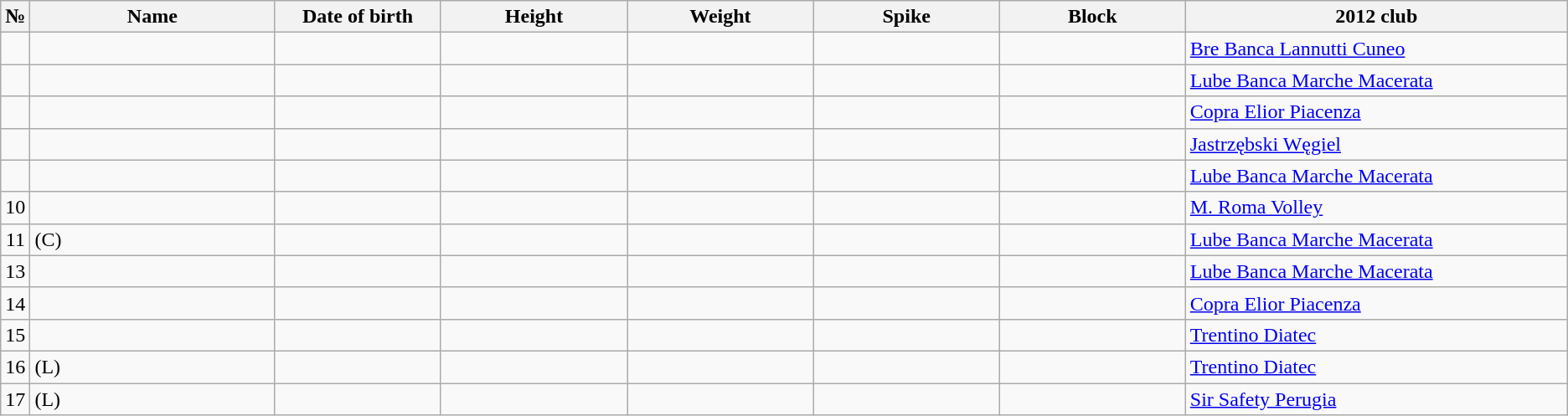<table class="wikitable sortable" style="font-size:100%; text-align:center;">
<tr>
<th>№</th>
<th style="width:12em">Name</th>
<th style="width:8em">Date of birth</th>
<th style="width:9em">Height</th>
<th style="width:9em">Weight</th>
<th style="width:9em">Spike</th>
<th style="width:9em">Block</th>
<th style="width:19em">2012 club</th>
</tr>
<tr>
<td></td>
<td style="text-align:left;"></td>
<td style="text-align:right;"></td>
<td></td>
<td></td>
<td></td>
<td></td>
<td style="text-align:left;"> <a href='#'>Bre Banca Lannutti Cuneo</a></td>
</tr>
<tr>
<td></td>
<td style="text-align:left;"></td>
<td style="text-align:right;"></td>
<td></td>
<td></td>
<td></td>
<td></td>
<td style="text-align:left;"> <a href='#'>Lube Banca Marche Macerata</a></td>
</tr>
<tr>
<td></td>
<td style="text-align:left;"></td>
<td style="text-align:right;"></td>
<td></td>
<td></td>
<td></td>
<td></td>
<td style="text-align:left;"> <a href='#'>Copra Elior Piacenza</a></td>
</tr>
<tr>
<td></td>
<td style="text-align:left;"></td>
<td style="text-align:right;"></td>
<td></td>
<td></td>
<td></td>
<td></td>
<td style="text-align:left;"> <a href='#'>Jastrzębski Węgiel</a></td>
</tr>
<tr>
<td></td>
<td style="text-align:left;"></td>
<td style="text-align:right;"></td>
<td></td>
<td></td>
<td></td>
<td></td>
<td style="text-align:left;"> <a href='#'>Lube Banca Marche Macerata</a></td>
</tr>
<tr>
<td>10</td>
<td style="text-align:left;"></td>
<td style="text-align:right;"></td>
<td></td>
<td></td>
<td></td>
<td></td>
<td style="text-align:left;"> <a href='#'>M. Roma Volley</a></td>
</tr>
<tr>
<td>11</td>
<td style="text-align:left;"> (C)</td>
<td style="text-align:right;"></td>
<td></td>
<td></td>
<td></td>
<td></td>
<td style="text-align:left;"> <a href='#'>Lube Banca Marche Macerata</a></td>
</tr>
<tr>
<td>13</td>
<td style="text-align:left;"></td>
<td style="text-align:right;"></td>
<td></td>
<td></td>
<td></td>
<td></td>
<td style="text-align:left;"> <a href='#'>Lube Banca Marche Macerata</a></td>
</tr>
<tr>
<td>14</td>
<td style="text-align:left;"></td>
<td style="text-align:right;"></td>
<td></td>
<td></td>
<td></td>
<td></td>
<td style="text-align:left;"> <a href='#'>Copra Elior Piacenza</a></td>
</tr>
<tr>
<td>15</td>
<td style="text-align:left;"></td>
<td style="text-align:right;"></td>
<td></td>
<td></td>
<td></td>
<td></td>
<td style="text-align:left;"> <a href='#'>Trentino Diatec</a></td>
</tr>
<tr>
<td>16</td>
<td style="text-align:left;"> (L)</td>
<td style="text-align:right;"></td>
<td></td>
<td></td>
<td></td>
<td></td>
<td style="text-align:left;"> <a href='#'>Trentino Diatec</a></td>
</tr>
<tr>
<td>17</td>
<td style="text-align:left;"> (L)</td>
<td style="text-align:right;"></td>
<td></td>
<td></td>
<td></td>
<td></td>
<td style="text-align:left;"> <a href='#'>Sir Safety Perugia</a></td>
</tr>
</table>
